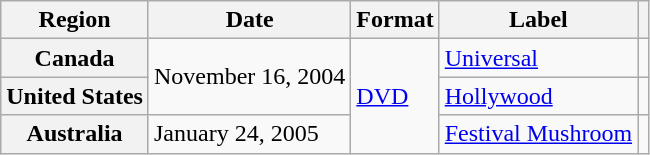<table class="wikitable plainrowheaders">
<tr>
<th scope="col">Region</th>
<th scope="col">Date</th>
<th scope="col">Format</th>
<th scope="col">Label</th>
<th scope="col"></th>
</tr>
<tr>
<th scope="row">Canada</th>
<td rowspan="2">November 16, 2004</td>
<td rowspan="3"><a href='#'>DVD</a></td>
<td><a href='#'>Universal</a></td>
<td></td>
</tr>
<tr>
<th scope="row">United States</th>
<td><a href='#'>Hollywood</a></td>
<td></td>
</tr>
<tr>
<th scope="row">Australia</th>
<td>January 24, 2005</td>
<td><a href='#'>Festival Mushroom</a></td>
<td></td>
</tr>
</table>
